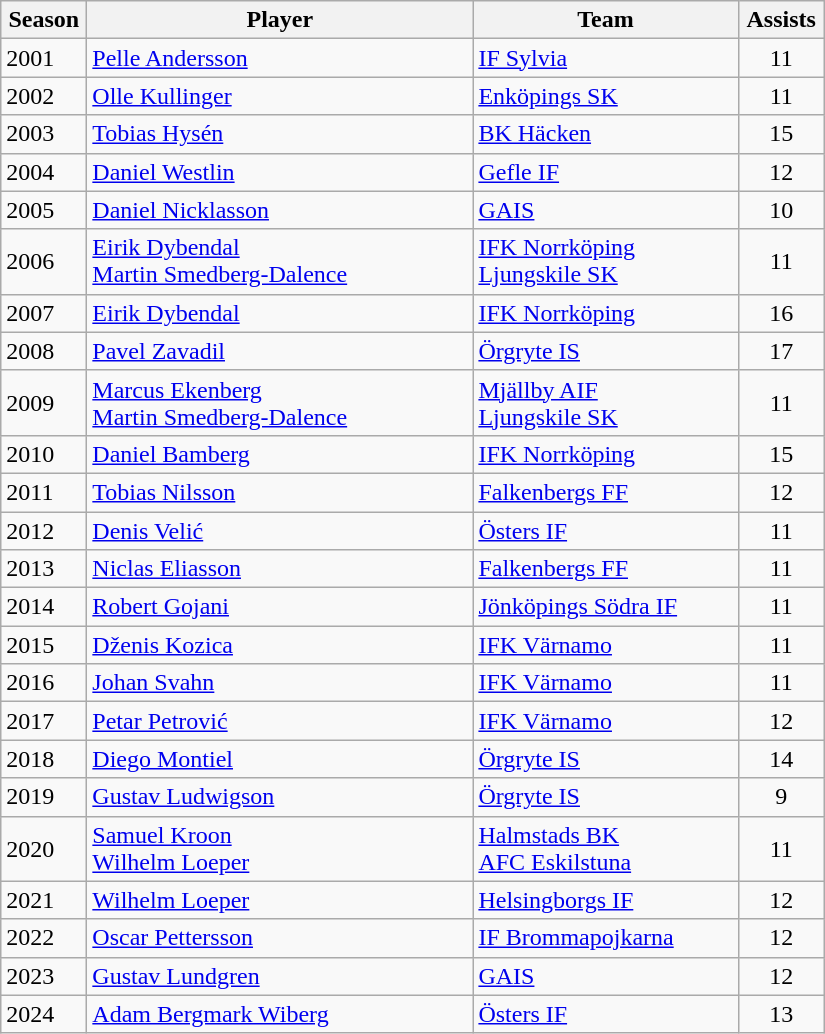<table class="wikitable" style="width:550px;">
<tr>
<th>Season</th>
<th>Player</th>
<th>Team</th>
<th>Assists</th>
</tr>
<tr>
<td style="width:50px;">2001</td>
<td style="width:250px;"> <a href='#'>Pelle Andersson</a></td>
<td><a href='#'>IF Sylvia</a></td>
<td align=center style="width:50px;">11</td>
</tr>
<tr>
<td>2002</td>
<td> <a href='#'>Olle Kullinger</a></td>
<td><a href='#'>Enköpings SK</a></td>
<td align=center>11</td>
</tr>
<tr>
<td>2003</td>
<td> <a href='#'>Tobias Hysén</a></td>
<td><a href='#'>BK Häcken</a></td>
<td align=center>15</td>
</tr>
<tr>
<td>2004</td>
<td> <a href='#'>Daniel Westlin</a></td>
<td><a href='#'>Gefle IF</a></td>
<td align=center>12</td>
</tr>
<tr>
<td>2005</td>
<td> <a href='#'>Daniel Nicklasson</a></td>
<td><a href='#'>GAIS</a></td>
<td align=center>10</td>
</tr>
<tr>
<td>2006</td>
<td> <a href='#'>Eirik Dybendal</a> <br>  <a href='#'>Martin Smedberg-Dalence</a></td>
<td><a href='#'>IFK Norrköping</a> <br> <a href='#'>Ljungskile SK</a></td>
<td align=center>11</td>
</tr>
<tr>
<td>2007</td>
<td> <a href='#'>Eirik Dybendal</a></td>
<td><a href='#'>IFK Norrköping</a></td>
<td align=center>16</td>
</tr>
<tr>
<td>2008</td>
<td> <a href='#'>Pavel Zavadil</a></td>
<td><a href='#'>Örgryte IS</a></td>
<td align=center>17</td>
</tr>
<tr>
<td>2009</td>
<td> <a href='#'>Marcus Ekenberg</a> <br>  <a href='#'>Martin Smedberg-Dalence</a></td>
<td><a href='#'>Mjällby AIF</a> <br> <a href='#'>Ljungskile SK</a></td>
<td align=center>11</td>
</tr>
<tr>
<td>2010</td>
<td> <a href='#'>Daniel Bamberg</a></td>
<td><a href='#'>IFK Norrköping</a></td>
<td align=center>15</td>
</tr>
<tr>
<td>2011</td>
<td> <a href='#'>Tobias Nilsson</a></td>
<td><a href='#'>Falkenbergs FF</a></td>
<td align=center>12</td>
</tr>
<tr>
<td>2012</td>
<td> <a href='#'>Denis Velić</a></td>
<td><a href='#'>Östers IF</a></td>
<td align=center>11</td>
</tr>
<tr>
<td>2013</td>
<td> <a href='#'>Niclas Eliasson</a></td>
<td><a href='#'>Falkenbergs FF</a></td>
<td align=center>11</td>
</tr>
<tr>
<td>2014</td>
<td> <a href='#'>Robert Gojani</a></td>
<td><a href='#'>Jönköpings Södra IF</a></td>
<td align=center>11</td>
</tr>
<tr>
<td>2015</td>
<td> <a href='#'>Dženis Kozica</a></td>
<td><a href='#'>IFK Värnamo</a></td>
<td align=center>11</td>
</tr>
<tr>
<td>2016</td>
<td> <a href='#'>Johan Svahn</a></td>
<td><a href='#'>IFK Värnamo</a></td>
<td align=center>11</td>
</tr>
<tr>
<td>2017</td>
<td> <a href='#'>Petar Petrović</a></td>
<td><a href='#'>IFK Värnamo</a></td>
<td align=center>12</td>
</tr>
<tr>
<td>2018</td>
<td> <a href='#'>Diego Montiel</a></td>
<td><a href='#'>Örgryte IS</a></td>
<td align=center>14</td>
</tr>
<tr>
<td>2019</td>
<td> <a href='#'>Gustav Ludwigson</a></td>
<td><a href='#'>Örgryte IS</a></td>
<td align=center>9</td>
</tr>
<tr>
<td>2020</td>
<td> <a href='#'>Samuel Kroon</a> <br>  <a href='#'>Wilhelm Loeper</a></td>
<td><a href='#'>Halmstads BK</a> <br> <a href='#'>AFC Eskilstuna</a></td>
<td align=center>11</td>
</tr>
<tr>
<td>2021</td>
<td> <a href='#'>Wilhelm Loeper</a></td>
<td><a href='#'>Helsingborgs IF</a></td>
<td align=center>12</td>
</tr>
<tr>
<td>2022</td>
<td> <a href='#'>Oscar Pettersson</a></td>
<td><a href='#'>IF Brommapojkarna</a></td>
<td align=center>12</td>
</tr>
<tr>
<td>2023</td>
<td> <a href='#'>Gustav Lundgren</a></td>
<td><a href='#'>GAIS</a></td>
<td align=center>12</td>
</tr>
<tr>
<td>2024</td>
<td> <a href='#'>Adam Bergmark Wiberg</a></td>
<td><a href='#'>Östers IF</a></td>
<td align=center>13</td>
</tr>
</table>
